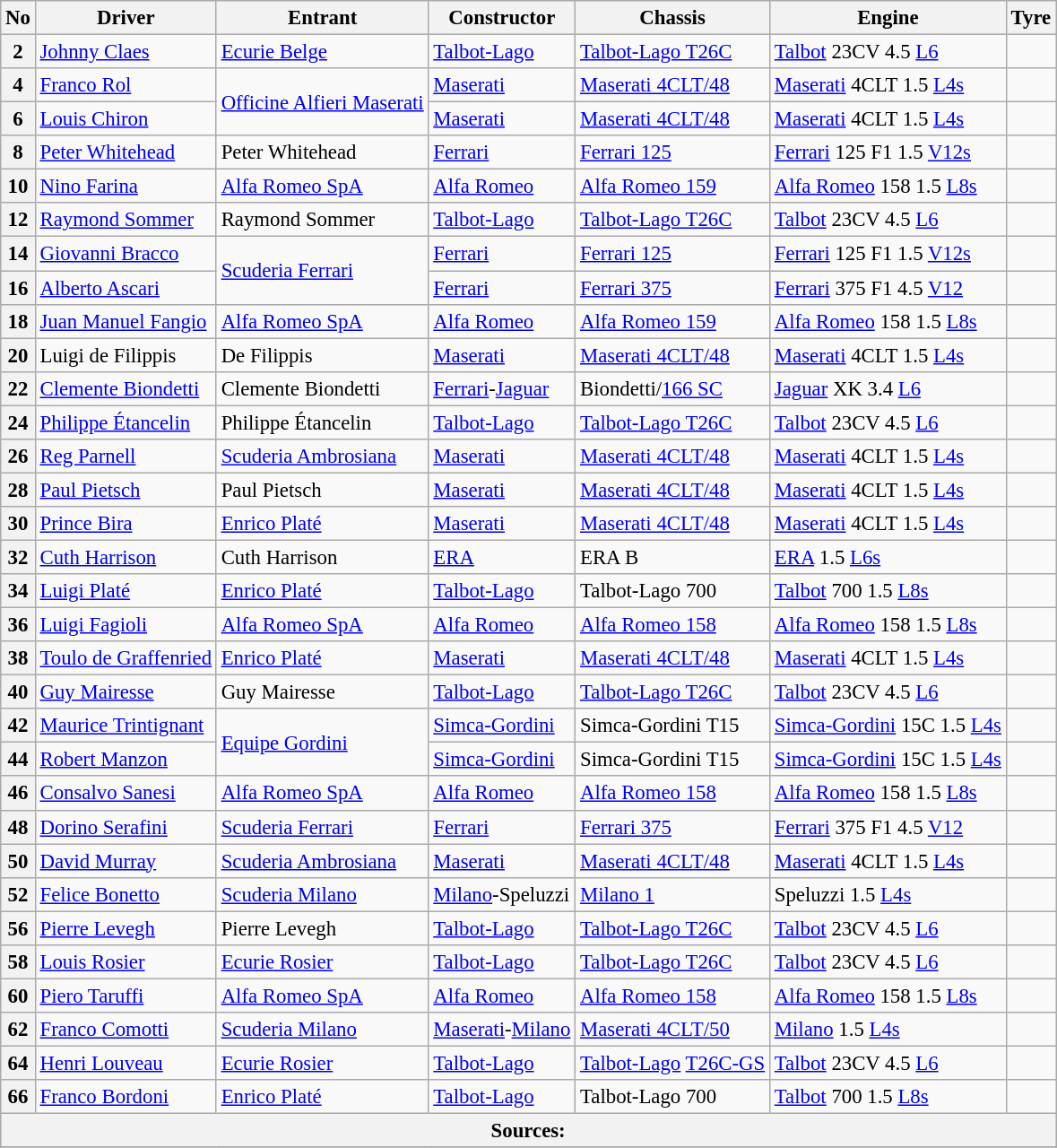<table class="wikitable sortable" style="font-size: 95%;">
<tr>
<th>No</th>
<th>Driver</th>
<th>Entrant</th>
<th>Constructor</th>
<th>Chassis</th>
<th>Engine</th>
<th>Tyre</th>
</tr>
<tr>
<th>2</th>
<td> <a href='#'>Johnny Claes</a></td>
<td><a href='#'>Ecurie Belge</a></td>
<td><a href='#'>Talbot-Lago</a></td>
<td><a href='#'>Talbot-Lago T26C</a></td>
<td><a href='#'>Talbot</a> 23CV 4.5 <a href='#'>L6</a></td>
<td align="center"></td>
</tr>
<tr>
<th>4</th>
<td> <a href='#'>Franco Rol</a></td>
<td rowspan=2><a href='#'>Officine Alfieri Maserati</a></td>
<td><a href='#'>Maserati</a></td>
<td><a href='#'>Maserati 4CLT/48</a></td>
<td><a href='#'>Maserati</a> 4CLT 1.5 <a href='#'>L4</a><a href='#'>s</a></td>
<td align="center"></td>
</tr>
<tr>
<th>6</th>
<td> <a href='#'>Louis Chiron</a></td>
<td><a href='#'>Maserati</a></td>
<td><a href='#'>Maserati 4CLT/48</a></td>
<td><a href='#'>Maserati</a> 4CLT 1.5 <a href='#'>L4</a><a href='#'>s</a></td>
<td align="center"></td>
</tr>
<tr>
<th>8</th>
<td> <a href='#'>Peter Whitehead</a></td>
<td>Peter Whitehead</td>
<td><a href='#'>Ferrari</a></td>
<td><a href='#'>Ferrari 125</a></td>
<td><a href='#'>Ferrari</a> 125 F1 1.5 <a href='#'>V12</a><a href='#'>s</a></td>
<td align="center"></td>
</tr>
<tr>
<th>10</th>
<td> <a href='#'>Nino Farina</a></td>
<td><a href='#'>Alfa Romeo SpA</a></td>
<td><a href='#'>Alfa Romeo</a></td>
<td><a href='#'>Alfa Romeo 159</a></td>
<td><a href='#'>Alfa Romeo</a> 158 1.5 <a href='#'>L8</a><a href='#'>s</a></td>
<td align="center"></td>
</tr>
<tr>
<th>12</th>
<td> <a href='#'>Raymond Sommer</a></td>
<td>Raymond Sommer</td>
<td><a href='#'>Talbot-Lago</a></td>
<td><a href='#'>Talbot-Lago T26C</a></td>
<td><a href='#'>Talbot</a> 23CV 4.5 <a href='#'>L6</a></td>
<td align="center"></td>
</tr>
<tr>
<th>14</th>
<td> <a href='#'>Giovanni Bracco</a></td>
<td rowspan=2><a href='#'>Scuderia Ferrari</a></td>
<td><a href='#'>Ferrari</a></td>
<td><a href='#'>Ferrari 125</a></td>
<td><a href='#'>Ferrari</a> 125 F1 1.5 <a href='#'>V12</a><a href='#'>s</a></td>
<td align="center"></td>
</tr>
<tr>
<th>16</th>
<td> <a href='#'>Alberto Ascari</a></td>
<td><a href='#'>Ferrari</a></td>
<td><a href='#'>Ferrari 375</a></td>
<td><a href='#'>Ferrari</a> 375 F1 4.5 <a href='#'>V12</a></td>
<td align="center"></td>
</tr>
<tr>
<th>18</th>
<td> <a href='#'>Juan Manuel Fangio</a></td>
<td><a href='#'>Alfa Romeo SpA</a></td>
<td><a href='#'>Alfa Romeo</a></td>
<td><a href='#'>Alfa Romeo 159</a></td>
<td><a href='#'>Alfa Romeo</a> 158 1.5 <a href='#'>L8</a><a href='#'>s</a></td>
<td align="center"></td>
</tr>
<tr>
<th>20</th>
<td> Luigi de Filippis</td>
<td>De Filippis</td>
<td><a href='#'>Maserati</a></td>
<td><a href='#'>Maserati 4CLT/48</a></td>
<td><a href='#'>Maserati</a> 4CLT 1.5 <a href='#'>L4</a><a href='#'>s</a></td>
<td align="center"></td>
</tr>
<tr>
<th>22</th>
<td> <a href='#'>Clemente Biondetti</a></td>
<td>Clemente Biondetti</td>
<td><a href='#'>Ferrari</a>-<a href='#'>Jaguar</a></td>
<td>Biondetti/<a href='#'>166 SC</a></td>
<td><a href='#'>Jaguar</a> XK 3.4 <a href='#'>L6</a></td>
<td align="center"></td>
</tr>
<tr>
<th>24</th>
<td> <a href='#'>Philippe Étancelin</a></td>
<td>Philippe Étancelin</td>
<td><a href='#'>Talbot-Lago</a></td>
<td><a href='#'>Talbot-Lago T26C</a></td>
<td><a href='#'>Talbot</a> 23CV 4.5 <a href='#'>L6</a></td>
<td align="center"></td>
</tr>
<tr>
<th>26</th>
<td> <a href='#'>Reg Parnell</a></td>
<td><a href='#'>Scuderia Ambrosiana</a></td>
<td><a href='#'>Maserati</a></td>
<td><a href='#'>Maserati 4CLT/48</a></td>
<td><a href='#'>Maserati</a> 4CLT 1.5 <a href='#'>L4</a><a href='#'>s</a></td>
<td align="center"></td>
</tr>
<tr>
<th>28</th>
<td> <a href='#'>Paul Pietsch</a></td>
<td>Paul Pietsch</td>
<td><a href='#'>Maserati</a></td>
<td><a href='#'>Maserati 4CLT/48</a></td>
<td><a href='#'>Maserati</a> 4CLT 1.5 <a href='#'>L4</a><a href='#'>s</a></td>
<td align="center"></td>
</tr>
<tr>
<th>30</th>
<td> <a href='#'>Prince Bira</a></td>
<td><a href='#'>Enrico Platé</a></td>
<td><a href='#'>Maserati</a></td>
<td><a href='#'>Maserati 4CLT/48</a></td>
<td><a href='#'>Maserati</a> 4CLT 1.5 <a href='#'>L4</a><a href='#'>s</a></td>
<td align="center"></td>
</tr>
<tr>
<th>32</th>
<td> <a href='#'>Cuth Harrison</a></td>
<td>Cuth Harrison</td>
<td><a href='#'>ERA</a></td>
<td>ERA B</td>
<td><a href='#'>ERA</a> 1.5 <a href='#'>L6</a><a href='#'>s</a></td>
<td align="center"></td>
</tr>
<tr>
<th>34</th>
<td> <a href='#'>Luigi Platé</a></td>
<td><a href='#'>Enrico Platé</a></td>
<td><a href='#'>Talbot-Lago</a></td>
<td>Talbot-Lago 700</td>
<td><a href='#'>Talbot</a> 700 1.5 <a href='#'>L8</a><a href='#'>s</a></td>
<td align="center"></td>
</tr>
<tr>
<th>36</th>
<td> <a href='#'>Luigi Fagioli</a></td>
<td><a href='#'>Alfa Romeo SpA</a></td>
<td><a href='#'>Alfa Romeo</a></td>
<td><a href='#'>Alfa Romeo 158</a></td>
<td><a href='#'>Alfa Romeo</a> 158 1.5 <a href='#'>L8</a><a href='#'>s</a></td>
<td align="center"></td>
</tr>
<tr>
<th>38</th>
<td> <a href='#'>Toulo de Graffenried</a></td>
<td><a href='#'>Enrico Platé</a></td>
<td><a href='#'>Maserati</a></td>
<td><a href='#'>Maserati 4CLT/48</a></td>
<td><a href='#'>Maserati</a> 4CLT 1.5 <a href='#'>L4</a><a href='#'>s</a></td>
<td align="center"></td>
</tr>
<tr>
<th>40</th>
<td> <a href='#'>Guy Mairesse</a></td>
<td>Guy Mairesse</td>
<td><a href='#'>Talbot-Lago</a></td>
<td><a href='#'>Talbot-Lago T26C</a></td>
<td><a href='#'>Talbot</a> 23CV 4.5 <a href='#'>L6</a></td>
<td align="center"></td>
</tr>
<tr>
<th>42</th>
<td> <a href='#'>Maurice Trintignant</a></td>
<td rowspan=2><a href='#'>Equipe Gordini</a></td>
<td><a href='#'>Simca-Gordini</a></td>
<td>Simca-Gordini T15</td>
<td><a href='#'>Simca-Gordini</a> 15C 1.5 <a href='#'>L4</a><a href='#'>s</a></td>
<td align="center"></td>
</tr>
<tr>
<th>44</th>
<td> <a href='#'>Robert Manzon</a></td>
<td><a href='#'>Simca-Gordini</a></td>
<td>Simca-Gordini T15</td>
<td><a href='#'>Simca-Gordini</a> 15C 1.5 <a href='#'>L4</a><a href='#'>s</a></td>
<td align="center"></td>
</tr>
<tr>
<th>46</th>
<td> <a href='#'>Consalvo Sanesi</a></td>
<td><a href='#'>Alfa Romeo SpA</a></td>
<td><a href='#'>Alfa Romeo</a></td>
<td><a href='#'>Alfa Romeo 158</a></td>
<td><a href='#'>Alfa Romeo</a> 158 1.5 <a href='#'>L8</a><a href='#'>s</a></td>
<td align="center"></td>
</tr>
<tr>
<th>48</th>
<td> <a href='#'>Dorino Serafini</a></td>
<td><a href='#'>Scuderia Ferrari</a></td>
<td><a href='#'>Ferrari</a></td>
<td><a href='#'>Ferrari 375</a></td>
<td><a href='#'>Ferrari</a> 375 F1 4.5 <a href='#'>V12</a></td>
<td align="center"></td>
</tr>
<tr>
<th>50</th>
<td> <a href='#'>David Murray</a></td>
<td><a href='#'>Scuderia Ambrosiana</a></td>
<td><a href='#'>Maserati</a></td>
<td><a href='#'>Maserati 4CLT/48</a></td>
<td><a href='#'>Maserati</a> 4CLT 1.5 <a href='#'>L4</a><a href='#'>s</a></td>
<td align="center"></td>
</tr>
<tr>
<th>52</th>
<td> <a href='#'>Felice Bonetto</a></td>
<td><a href='#'>Scuderia Milano</a></td>
<td><a href='#'>Milano</a>-Speluzzi</td>
<td><a href='#'>Milano 1</a></td>
<td>Speluzzi 1.5 <a href='#'>L4</a><a href='#'>s</a></td>
<td align="center"></td>
</tr>
<tr>
<th>56</th>
<td> <a href='#'>Pierre Levegh</a></td>
<td>Pierre Levegh</td>
<td><a href='#'>Talbot-Lago</a></td>
<td><a href='#'>Talbot-Lago T26C</a></td>
<td><a href='#'>Talbot</a> 23CV 4.5 <a href='#'>L6</a></td>
<td align="center"></td>
</tr>
<tr>
<th>58</th>
<td> <a href='#'>Louis Rosier</a></td>
<td><a href='#'>Ecurie Rosier</a></td>
<td><a href='#'>Talbot-Lago</a></td>
<td><a href='#'>Talbot-Lago T26C</a></td>
<td><a href='#'>Talbot</a> 23CV 4.5 <a href='#'>L6</a></td>
<td align="center"></td>
</tr>
<tr>
<th>60</th>
<td> <a href='#'>Piero Taruffi</a></td>
<td><a href='#'>Alfa Romeo SpA</a></td>
<td><a href='#'>Alfa Romeo</a></td>
<td><a href='#'>Alfa Romeo 158</a></td>
<td><a href='#'>Alfa Romeo</a> 158 1.5 <a href='#'>L8</a><a href='#'>s</a></td>
<td align="center"></td>
</tr>
<tr>
<th>62</th>
<td> <a href='#'>Franco Comotti</a></td>
<td><a href='#'>Scuderia Milano</a></td>
<td><a href='#'>Maserati</a>-<a href='#'>Milano</a></td>
<td><a href='#'>Maserati 4CLT/50</a></td>
<td><a href='#'>Milano</a> 1.5 <a href='#'>L4</a><a href='#'>s</a></td>
<td align="center"></td>
</tr>
<tr>
<th>64</th>
<td> <a href='#'>Henri Louveau</a></td>
<td><a href='#'>Ecurie Rosier</a></td>
<td><a href='#'>Talbot-Lago</a></td>
<td><a href='#'>Talbot-Lago</a> <a href='#'>T26C-GS</a></td>
<td><a href='#'>Talbot</a> 23CV 4.5 <a href='#'>L6</a></td>
<td align="center"></td>
</tr>
<tr>
<th>66</th>
<td> <a href='#'>Franco Bordoni</a></td>
<td><a href='#'>Enrico Platé</a></td>
<td><a href='#'>Talbot-Lago</a></td>
<td>Talbot-Lago 700</td>
<td><a href='#'>Talbot</a> 700 1.5 <a href='#'>L8</a><a href='#'>s</a></td>
<td align="center"></td>
</tr>
<tr style="background-color:#E5E4E2" align="center">
<th colspan=7>Sources:</th>
</tr>
<tr>
</tr>
</table>
